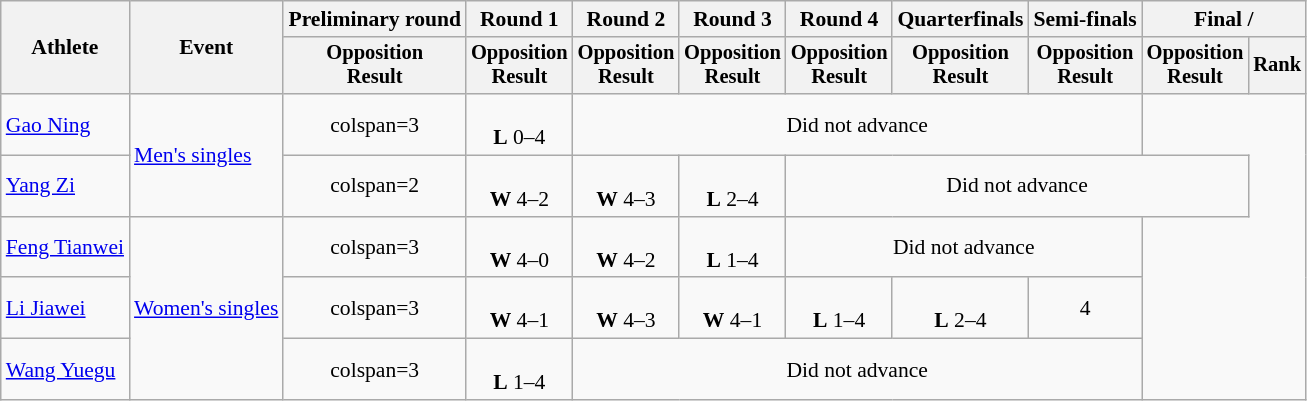<table class="wikitable" style="font-size:90%">
<tr>
<th rowspan="2">Athlete</th>
<th rowspan="2">Event</th>
<th>Preliminary round</th>
<th>Round 1</th>
<th>Round 2</th>
<th>Round 3</th>
<th>Round 4</th>
<th>Quarterfinals</th>
<th>Semi-finals</th>
<th colspan=2>Final / </th>
</tr>
<tr style="font-size:95%">
<th>Opposition<br>Result</th>
<th>Opposition<br>Result</th>
<th>Opposition<br>Result</th>
<th>Opposition<br>Result</th>
<th>Opposition<br>Result</th>
<th>Opposition<br>Result</th>
<th>Opposition<br>Result</th>
<th>Opposition<br>Result</th>
<th>Rank</th>
</tr>
<tr align=center>
<td align=left><a href='#'>Gao Ning</a></td>
<td align=left rowspan=2><a href='#'>Men's singles</a></td>
<td>colspan=3 </td>
<td><br><strong>L</strong> 0–4</td>
<td colspan=5>Did not advance</td>
</tr>
<tr align=center>
<td align=left><a href='#'>Yang Zi</a></td>
<td>colspan=2 </td>
<td><br><strong>W</strong> 4–2</td>
<td><br><strong>W</strong> 4–3</td>
<td><br><strong>L</strong> 2–4</td>
<td colspan=4>Did not advance</td>
</tr>
<tr align=center>
<td align=left><a href='#'>Feng Tianwei</a></td>
<td align=left rowspan=3><a href='#'>Women's singles</a></td>
<td>colspan=3 </td>
<td><br><strong>W</strong> 4–0</td>
<td><br><strong>W</strong> 4–2</td>
<td><br><strong>L</strong> 1–4</td>
<td colspan=3>Did not advance</td>
</tr>
<tr align=center>
<td align=left><a href='#'>Li Jiawei</a></td>
<td>colspan=3 </td>
<td><br><strong>W</strong> 4–1</td>
<td><br><strong>W</strong> 4–3</td>
<td><br><strong>W</strong> 4–1</td>
<td><br><strong>L</strong> 1–4</td>
<td><br><strong>L</strong> 2–4</td>
<td>4</td>
</tr>
<tr align=center>
<td align=left><a href='#'>Wang Yuegu</a></td>
<td>colspan=3 </td>
<td><br><strong>L</strong> 1–4</td>
<td colspan=5>Did not advance</td>
</tr>
</table>
